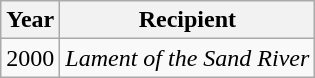<table class="wikitable sortable">
<tr>
<th>Year</th>
<th>Recipient</th>
</tr>
<tr>
<td>2000</td>
<td><em>Lament of the Sand River</em></td>
</tr>
</table>
